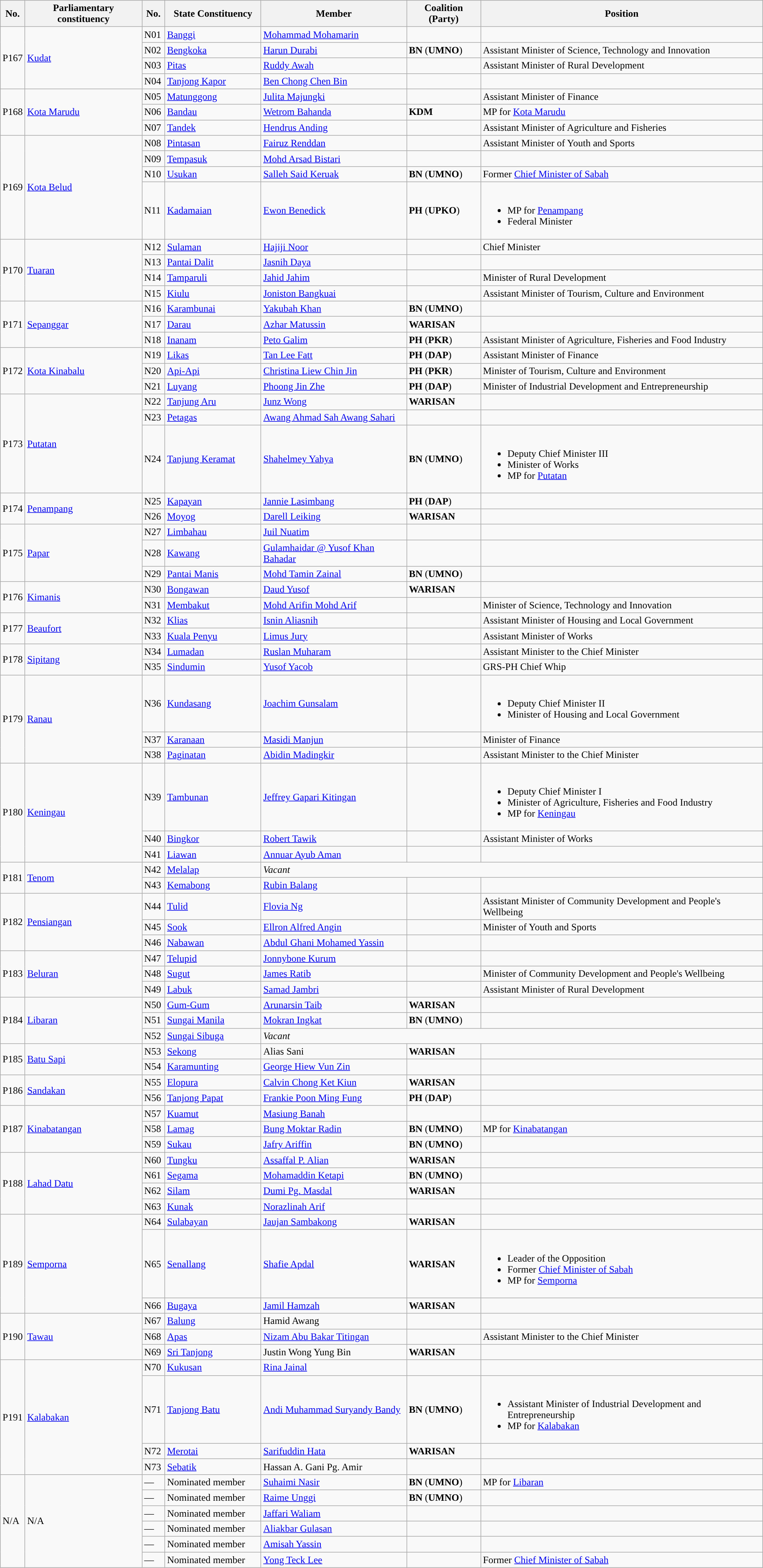<table class="wikitable sortable">
<tr>
<th>No.</th>
<th>Parliamentary constituency</th>
<th width="30">No.</th>
<th width="150">State Constituency</th>
<th>Member</th>
<th>Coalition (Party)</th>
<th>Position</th>
</tr>
<tr>
<td rowspan="4">P167</td>
<td rowspan="4"><a href='#'>Kudat</a></td>
<td>N01</td>
<td><a href='#'>Banggi</a></td>
<td><a href='#'>Mohammad Mohamarin</a></td>
<td></td>
<td></td>
</tr>
<tr>
<td>N02</td>
<td><a href='#'>Bengkoka</a></td>
<td><a href='#'>Harun Durabi</a></td>
<td><strong>BN</strong> (<strong>UMNO</strong>)</td>
<td>Assistant Minister of Science, Technology and Innovation</td>
</tr>
<tr>
<td>N03</td>
<td><a href='#'>Pitas</a></td>
<td><a href='#'>Ruddy Awah</a></td>
<td></td>
<td>Assistant Minister of Rural Development</td>
</tr>
<tr>
<td>N04</td>
<td><a href='#'>Tanjong Kapor</a></td>
<td><a href='#'>Ben Chong Chen Bin</a></td>
<td></td>
<td></td>
</tr>
<tr>
<td rowspan="3">P168</td>
<td rowspan="3"><a href='#'>Kota Marudu</a></td>
<td>N05</td>
<td><a href='#'>Matunggong</a></td>
<td><a href='#'>Julita Majungki</a></td>
<td></td>
<td>Assistant Minister of Finance</td>
</tr>
<tr>
<td>N06</td>
<td><a href='#'>Bandau</a></td>
<td><a href='#'>Wetrom Bahanda</a></td>
<td><strong>KDM</strong></td>
<td>MP for <a href='#'>Kota Marudu</a></td>
</tr>
<tr>
<td>N07</td>
<td><a href='#'>Tandek</a></td>
<td><a href='#'>Hendrus Anding</a></td>
<td></td>
<td>Assistant Minister of Agriculture and Fisheries</td>
</tr>
<tr>
<td rowspan="4">P169</td>
<td rowspan="4"><a href='#'>Kota Belud</a></td>
<td>N08</td>
<td><a href='#'>Pintasan</a></td>
<td><a href='#'>Fairuz Renddan</a></td>
<td></td>
<td>Assistant Minister of Youth and Sports</td>
</tr>
<tr>
<td>N09</td>
<td><a href='#'>Tempasuk</a></td>
<td><a href='#'>Mohd Arsad Bistari</a></td>
<td></td>
<td></td>
</tr>
<tr>
<td>N10</td>
<td><a href='#'>Usukan</a></td>
<td><a href='#'>Salleh Said Keruak</a></td>
<td><strong>BN</strong> (<strong>UMNO</strong>)</td>
<td>Former <a href='#'>Chief Minister of Sabah</a></td>
</tr>
<tr>
<td>N11</td>
<td><a href='#'>Kadamaian</a></td>
<td><a href='#'>Ewon Benedick</a></td>
<td><strong>PH</strong> (<strong>UPKO</strong>)</td>
<td><br><ul><li>MP for <a href='#'>Penampang</a></li><li>Federal Minister</li></ul></td>
</tr>
<tr>
<td rowspan="4">P170</td>
<td rowspan="4"><a href='#'>Tuaran</a></td>
<td>N12</td>
<td><a href='#'>Sulaman</a></td>
<td><a href='#'>Hajiji Noor</a></td>
<td></td>
<td>Chief Minister</td>
</tr>
<tr>
<td>N13</td>
<td><a href='#'>Pantai Dalit</a></td>
<td><a href='#'>Jasnih Daya</a></td>
<td></td>
<td></td>
</tr>
<tr>
<td>N14</td>
<td><a href='#'>Tamparuli</a></td>
<td><a href='#'>Jahid Jahim</a></td>
<td></td>
<td>Minister of Rural Development</td>
</tr>
<tr>
<td>N15</td>
<td><a href='#'>Kiulu</a></td>
<td><a href='#'>Joniston Bangkuai</a></td>
<td></td>
<td>Assistant Minister of Tourism, Culture and Environment</td>
</tr>
<tr>
<td rowspan="3">P171</td>
<td rowspan="3"><a href='#'>Sepanggar</a></td>
<td>N16</td>
<td><a href='#'>Karambunai</a></td>
<td><a href='#'>Yakubah Khan</a></td>
<td><strong>BN</strong> (<strong>UMNO</strong>)</td>
<td></td>
</tr>
<tr>
<td>N17</td>
<td><a href='#'>Darau</a></td>
<td><a href='#'>Azhar Matussin</a></td>
<td><strong>WARISAN</strong></td>
<td></td>
</tr>
<tr>
<td>N18</td>
<td><a href='#'>Inanam</a></td>
<td><a href='#'>Peto Galim</a></td>
<td><strong>PH</strong> (<strong>PKR</strong>)</td>
<td>Assistant Minister of Agriculture, Fisheries and Food Industry</td>
</tr>
<tr>
<td rowspan="3">P172</td>
<td rowspan="3"><a href='#'>Kota Kinabalu</a></td>
<td>N19</td>
<td><a href='#'>Likas</a></td>
<td><a href='#'>Tan Lee Fatt</a></td>
<td><strong>PH</strong> (<strong>DAP</strong>)</td>
<td>Assistant Minister of Finance</td>
</tr>
<tr>
<td>N20</td>
<td><a href='#'>Api-Api</a></td>
<td><a href='#'>Christina Liew Chin Jin</a></td>
<td><strong>PH</strong> (<strong>PKR</strong>)</td>
<td>Minister of Tourism, Culture and Environment</td>
</tr>
<tr>
<td>N21</td>
<td><a href='#'>Luyang</a></td>
<td><a href='#'>Phoong Jin Zhe</a></td>
<td><strong>PH</strong> (<strong>DAP</strong>)</td>
<td>Minister of Industrial Development and Entrepreneurship</td>
</tr>
<tr>
<td rowspan="3">P173</td>
<td rowspan="3"><a href='#'>Putatan</a></td>
<td>N22</td>
<td><a href='#'>Tanjung Aru</a></td>
<td><a href='#'>Junz Wong</a></td>
<td><strong>WARISAN</strong></td>
<td></td>
</tr>
<tr>
<td>N23</td>
<td><a href='#'>Petagas</a></td>
<td><a href='#'>Awang Ahmad Sah Awang Sahari</a></td>
<td></td>
<td></td>
</tr>
<tr>
<td>N24</td>
<td><a href='#'>Tanjung Keramat</a></td>
<td><a href='#'>Shahelmey Yahya</a></td>
<td><strong>BN</strong> (<strong>UMNO</strong>)</td>
<td><br><ul><li>Deputy Chief Minister III</li><li>Minister of Works</li><li>MP for <a href='#'>Putatan</a></li></ul></td>
</tr>
<tr>
<td rowspan="2">P174</td>
<td rowspan="2"><a href='#'>Penampang</a></td>
<td>N25</td>
<td><a href='#'>Kapayan</a></td>
<td><a href='#'>Jannie Lasimbang</a></td>
<td><strong>PH</strong> (<strong>DAP</strong>)</td>
<td></td>
</tr>
<tr>
<td>N26</td>
<td><a href='#'>Moyog</a></td>
<td><a href='#'>Darell Leiking</a></td>
<td><strong>WARISAN</strong></td>
<td></td>
</tr>
<tr>
<td rowspan="3">P175</td>
<td rowspan="3"><a href='#'>Papar</a></td>
<td>N27</td>
<td><a href='#'>Limbahau</a></td>
<td><a href='#'>Juil Nuatim</a></td>
<td style="background:"></td>
<td></td>
</tr>
<tr>
<td>N28</td>
<td><a href='#'>Kawang</a></td>
<td><a href='#'>Gulamhaidar @ Yusof Khan Bahadar</a></td>
<td></td>
<td></td>
</tr>
<tr>
<td>N29</td>
<td><a href='#'>Pantai Manis</a></td>
<td><a href='#'>Mohd Tamin Zainal</a></td>
<td><strong>BN</strong> (<strong>UMNO</strong>)</td>
<td></td>
</tr>
<tr>
<td rowspan="2">P176</td>
<td rowspan="2"><a href='#'>Kimanis</a></td>
<td>N30</td>
<td><a href='#'>Bongawan</a></td>
<td><a href='#'>Daud Yusof</a></td>
<td><strong>WARISAN</strong></td>
<td></td>
</tr>
<tr>
<td>N31</td>
<td><a href='#'>Membakut</a></td>
<td><a href='#'>Mohd Arifin Mohd Arif</a></td>
<td></td>
<td>Minister of Science, Technology and Innovation</td>
</tr>
<tr>
<td rowspan="2">P177</td>
<td rowspan="2"><a href='#'>Beaufort</a></td>
<td>N32</td>
<td><a href='#'>Klias</a></td>
<td><a href='#'>Isnin Aliasnih</a></td>
<td></td>
<td>Assistant Minister of Housing and Local Government</td>
</tr>
<tr>
<td>N33</td>
<td><a href='#'>Kuala Penyu</a></td>
<td><a href='#'>Limus Jury</a></td>
<td></td>
<td>Assistant Minister of Works</td>
</tr>
<tr>
<td rowspan="2">P178</td>
<td rowspan="2"><a href='#'>Sipitang</a></td>
<td>N34</td>
<td><a href='#'>Lumadan</a></td>
<td><a href='#'>Ruslan Muharam</a></td>
<td></td>
<td>Assistant Minister to the Chief Minister</td>
</tr>
<tr>
<td>N35</td>
<td><a href='#'>Sindumin</a></td>
<td><a href='#'>Yusof Yacob</a></td>
<td></td>
<td>GRS-PH Chief Whip</td>
</tr>
<tr>
<td rowspan="3">P179</td>
<td rowspan="3"><a href='#'>Ranau</a></td>
<td>N36</td>
<td><a href='#'>Kundasang</a></td>
<td><a href='#'>Joachim Gunsalam</a></td>
<td></td>
<td><br><ul><li>Deputy Chief Minister II</li><li>Minister of Housing and Local Government</li></ul></td>
</tr>
<tr>
<td>N37</td>
<td><a href='#'>Karanaan</a></td>
<td><a href='#'>Masidi Manjun</a></td>
<td></td>
<td>Minister of Finance</td>
</tr>
<tr>
<td>N38</td>
<td><a href='#'>Paginatan</a></td>
<td><a href='#'>Abidin Madingkir</a></td>
<td></td>
<td>Assistant Minister to the Chief Minister</td>
</tr>
<tr>
<td rowspan="3">P180</td>
<td rowspan="3"><a href='#'>Keningau</a></td>
<td>N39</td>
<td><a href='#'>Tambunan</a></td>
<td><a href='#'>Jeffrey Gapari Kitingan</a></td>
<td></td>
<td><br><ul><li>Deputy Chief Minister I</li><li>Minister of Agriculture, Fisheries and Food Industry</li><li>MP for <a href='#'>Keningau</a></li></ul></td>
</tr>
<tr>
<td>N40</td>
<td><a href='#'>Bingkor</a></td>
<td><a href='#'>Robert Tawik</a></td>
<td></td>
<td>Assistant Minister of Works</td>
</tr>
<tr>
<td>N41</td>
<td><a href='#'>Liawan</a></td>
<td><a href='#'>Annuar Ayub Aman</a></td>
<td></td>
<td></td>
</tr>
<tr>
<td rowspan="2">P181</td>
<td rowspan="2"><a href='#'>Tenom</a></td>
<td>N42</td>
<td><a href='#'>Melalap</a></td>
<td colspan=3><em>Vacant</em></td>
</tr>
<tr>
<td>N43</td>
<td><a href='#'>Kemabong</a></td>
<td><a href='#'>Rubin Balang</a></td>
<td></td>
<td></td>
</tr>
<tr>
<td rowspan="3">P182</td>
<td rowspan="3"><a href='#'>Pensiangan</a></td>
<td>N44</td>
<td><a href='#'>Tulid</a></td>
<td><a href='#'>Flovia Ng</a></td>
<td></td>
<td>Assistant Minister of Community Development and People's Wellbeing</td>
</tr>
<tr>
<td>N45</td>
<td><a href='#'>Sook</a></td>
<td><a href='#'>Ellron Alfred Angin</a></td>
<td></td>
<td>Minister of Youth and Sports</td>
</tr>
<tr>
<td>N46</td>
<td><a href='#'>Nabawan</a></td>
<td><a href='#'>Abdul Ghani Mohamed Yassin</a></td>
<td></td>
<td></td>
</tr>
<tr>
<td rowspan="3">P183</td>
<td rowspan="3"><a href='#'>Beluran</a></td>
<td>N47</td>
<td><a href='#'>Telupid</a></td>
<td><a href='#'>Jonnybone Kurum</a></td>
<td></td>
<td></td>
</tr>
<tr>
<td>N48</td>
<td><a href='#'>Sugut</a></td>
<td><a href='#'>James Ratib</a></td>
<td></td>
<td>Minister of Community Development and People's Wellbeing</td>
</tr>
<tr>
<td>N49</td>
<td><a href='#'>Labuk</a></td>
<td><a href='#'>Samad Jambri</a></td>
<td></td>
<td>Assistant Minister of Rural Development</td>
</tr>
<tr>
<td rowspan="3">P184</td>
<td rowspan="3"><a href='#'>Libaran</a></td>
<td>N50</td>
<td><a href='#'>Gum-Gum</a></td>
<td><a href='#'>Arunarsin Taib</a></td>
<td><strong>WARISAN</strong></td>
<td></td>
</tr>
<tr>
<td>N51</td>
<td><a href='#'>Sungai Manila</a></td>
<td><a href='#'>Mokran Ingkat</a></td>
<td><strong>BN</strong> (<strong>UMNO</strong>)</td>
<td></td>
</tr>
<tr>
<td>N52</td>
<td><a href='#'>Sungai Sibuga</a></td>
<td colspan=3><em>Vacant</em></td>
</tr>
<tr>
<td rowspan="2">P185</td>
<td rowspan="2"><a href='#'>Batu Sapi</a></td>
<td>N53</td>
<td><a href='#'>Sekong</a></td>
<td>Alias Sani</td>
<td><strong>WARISAN</strong></td>
<td></td>
</tr>
<tr>
<td>N54</td>
<td><a href='#'>Karamunting</a></td>
<td><a href='#'>George Hiew Vun Zin</a></td>
<td></td>
<td></td>
</tr>
<tr>
<td rowspan="2">P186</td>
<td rowspan="2"><a href='#'>Sandakan</a></td>
<td>N55</td>
<td><a href='#'>Elopura</a></td>
<td><a href='#'>Calvin Chong Ket Kiun</a></td>
<td><strong>WARISAN</strong></td>
<td></td>
</tr>
<tr>
<td>N56</td>
<td><a href='#'>Tanjong Papat</a></td>
<td><a href='#'>Frankie Poon Ming Fung</a></td>
<td><strong>PH</strong> (<strong>DAP</strong>)</td>
<td></td>
</tr>
<tr>
<td rowspan="3">P187</td>
<td rowspan="3"><a href='#'>Kinabatangan</a></td>
<td>N57</td>
<td><a href='#'>Kuamut</a></td>
<td><a href='#'>Masiung Banah</a></td>
<td></td>
<td></td>
</tr>
<tr>
<td>N58</td>
<td><a href='#'>Lamag</a></td>
<td><a href='#'>Bung Moktar Radin</a></td>
<td><strong>BN</strong> (<strong>UMNO</strong>)</td>
<td>MP for <a href='#'>Kinabatangan</a></td>
</tr>
<tr>
<td>N59</td>
<td><a href='#'>Sukau</a></td>
<td><a href='#'>Jafry Ariffin</a></td>
<td><strong>BN</strong> (<strong>UMNO</strong>)</td>
<td></td>
</tr>
<tr>
<td rowspan="4">P188</td>
<td rowspan="4"><a href='#'>Lahad Datu</a></td>
<td>N60</td>
<td><a href='#'>Tungku</a></td>
<td><a href='#'>Assaffal P. Alian</a></td>
<td><strong>WARISAN</strong></td>
<td></td>
</tr>
<tr>
<td>N61</td>
<td><a href='#'>Segama</a></td>
<td><a href='#'>Mohamaddin Ketapi</a></td>
<td><strong>BN</strong> (<strong>UMNO</strong>)</td>
<td></td>
</tr>
<tr>
<td>N62</td>
<td><a href='#'>Silam</a></td>
<td><a href='#'>Dumi Pg. Masdal</a></td>
<td><strong>WARISAN</strong></td>
<td></td>
</tr>
<tr>
<td>N63</td>
<td><a href='#'>Kunak</a></td>
<td><a href='#'>Norazlinah Arif</a></td>
<td></td>
<td></td>
</tr>
<tr>
<td rowspan="3">P189</td>
<td rowspan="3"><a href='#'>Semporna</a></td>
<td>N64</td>
<td><a href='#'>Sulabayan</a></td>
<td><a href='#'>Jaujan Sambakong</a></td>
<td><strong>WARISAN</strong></td>
<td></td>
</tr>
<tr>
<td>N65</td>
<td><a href='#'>Senallang</a></td>
<td><a href='#'>Shafie Apdal</a></td>
<td><strong>WARISAN</strong></td>
<td><br><ul><li>Leader of the Opposition</li><li>Former <a href='#'>Chief Minister of Sabah</a></li><li>MP for <a href='#'>Semporna</a></li></ul></td>
</tr>
<tr>
<td>N66</td>
<td><a href='#'>Bugaya</a></td>
<td><a href='#'>Jamil Hamzah</a></td>
<td><strong>WARISAN</strong></td>
<td></td>
</tr>
<tr>
<td rowspan="3">P190</td>
<td rowspan="3"><a href='#'>Tawau</a></td>
<td>N67</td>
<td><a href='#'>Balung</a></td>
<td>Hamid Awang</td>
<td></td>
<td></td>
</tr>
<tr>
<td>N68</td>
<td><a href='#'>Apas</a></td>
<td><a href='#'>Nizam Abu Bakar Titingan</a></td>
<td></td>
<td>Assistant Minister to the Chief Minister</td>
</tr>
<tr>
<td>N69</td>
<td><a href='#'>Sri Tanjong</a></td>
<td>Justin Wong Yung Bin</td>
<td><strong>WARISAN</strong></td>
<td></td>
</tr>
<tr>
<td rowspan="4">P191</td>
<td rowspan="4"><a href='#'>Kalabakan</a></td>
<td>N70</td>
<td><a href='#'>Kukusan</a></td>
<td><a href='#'>Rina Jainal</a></td>
<td></td>
<td></td>
</tr>
<tr>
<td>N71</td>
<td><a href='#'>Tanjong Batu</a></td>
<td><a href='#'>Andi Muhammad Suryandy Bandy</a></td>
<td><strong>BN</strong> (<strong>UMNO</strong>)</td>
<td><br><ul><li>Assistant Minister of Industrial Development and Entrepreneurship</li><li>MP for <a href='#'>Kalabakan</a></li></ul></td>
</tr>
<tr>
<td>N72</td>
<td><a href='#'>Merotai</a></td>
<td><a href='#'>Sarifuddin Hata</a></td>
<td><strong>WARISAN</strong></td>
<td></td>
</tr>
<tr>
<td>N73</td>
<td><a href='#'>Sebatik</a></td>
<td>Hassan A. Gani Pg. Amir</td>
<td></td>
<td></td>
</tr>
<tr>
<td rowspan="6">N/A</td>
<td rowspan="6">N/A</td>
<td>—</td>
<td>Nominated member</td>
<td><a href='#'>Suhaimi Nasir</a></td>
<td><strong>BN</strong> (<strong>UMNO</strong>)</td>
<td>MP for <a href='#'>Libaran</a></td>
</tr>
<tr>
<td>—</td>
<td>Nominated member</td>
<td><a href='#'>Raime Unggi</a></td>
<td><strong>BN</strong> (<strong>UMNO</strong>)</td>
<td></td>
</tr>
<tr>
<td>—</td>
<td>Nominated member</td>
<td><a href='#'>Jaffari Waliam</a></td>
<td></td>
<td></td>
</tr>
<tr>
<td>—</td>
<td>Nominated member</td>
<td><a href='#'>Aliakbar Gulasan</a></td>
<td></td>
<td></td>
</tr>
<tr>
<td>—</td>
<td>Nominated member</td>
<td><a href='#'>Amisah Yassin</a></td>
<td></td>
<td></td>
</tr>
<tr>
<td>—</td>
<td>Nominated member</td>
<td><a href='#'>Yong Teck Lee</a></td>
<td></td>
<td>Former <a href='#'>Chief Minister of Sabah</a></td>
</tr>
</table>
